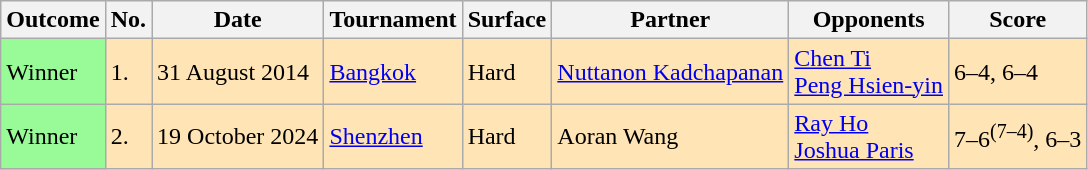<table class=wikitable>
<tr>
<th>Outcome</th>
<th>No.</th>
<th>Date</th>
<th>Tournament</th>
<th>Surface</th>
<th>Partner</th>
<th>Opponents</th>
<th>Score</th>
</tr>
<tr bgcolor=moccasin>
<td style="background:#98FB98">Winner</td>
<td>1.</td>
<td>31 August 2014</td>
<td><a href='#'>Bangkok</a></td>
<td>Hard</td>
<td> <a href='#'>Nuttanon Kadchapanan</a></td>
<td> <a href='#'>Chen Ti</a><br> <a href='#'>Peng Hsien-yin</a></td>
<td>6–4, 6–4</td>
</tr>
<tr bgcolor=moccasin>
<td style="background:#98FB98">Winner</td>
<td>2.</td>
<td>19 October 2024</td>
<td><a href='#'>Shenzhen</a></td>
<td>Hard</td>
<td> Aoran Wang</td>
<td> <a href='#'>Ray Ho</a><br> <a href='#'>Joshua Paris</a></td>
<td>7–6<sup>(7–4)</sup>, 6–3</td>
</tr>
</table>
